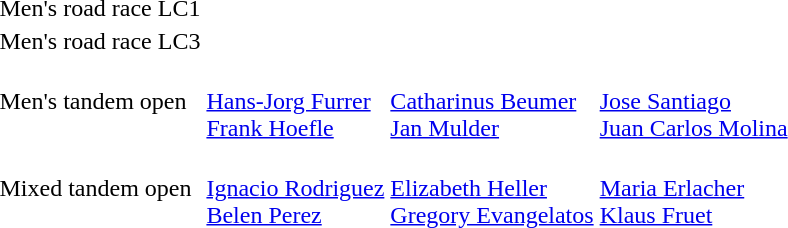<table>
<tr>
<td>Men's road race LC1<br></td>
<td></td>
<td></td>
<td></td>
</tr>
<tr>
<td>Men's road race LC3<br></td>
<td></td>
<td></td>
<td></td>
</tr>
<tr>
<td>Men's tandem open<br></td>
<td valign=top> <br> <a href='#'>Hans-Jorg Furrer</a> <br> <a href='#'>Frank Hoefle</a></td>
<td valign=top> <br> <a href='#'>Catharinus Beumer</a> <br> <a href='#'>Jan Mulder</a></td>
<td valign=top> <br> <a href='#'>Jose Santiago</a> <br> <a href='#'>Juan Carlos Molina</a></td>
</tr>
<tr>
<td>Mixed tandem open<br></td>
<td valign=top> <br> <a href='#'>Ignacio Rodriguez</a> <br> <a href='#'>Belen Perez</a></td>
<td valign=top> <br> <a href='#'>Elizabeth Heller</a> <br> <a href='#'>Gregory Evangelatos</a></td>
<td valign=top> <br> <a href='#'>Maria Erlacher</a> <br> <a href='#'>Klaus Fruet</a></td>
</tr>
</table>
